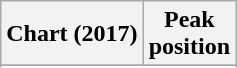<table class="wikitable sortable plainrowheaders" style="text-align:center;">
<tr>
<th scope="col">Chart (2017)</th>
<th scope="col">Peak<br> position</th>
</tr>
<tr>
</tr>
<tr>
</tr>
</table>
